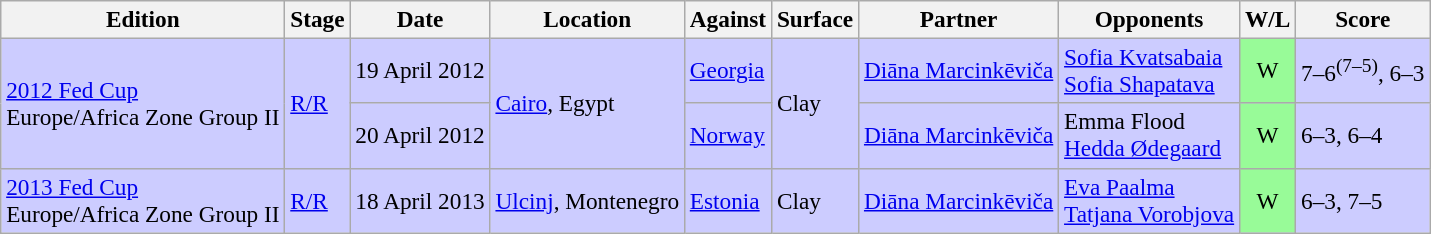<table class=wikitable style=font-size:97%>
<tr>
<th>Edition</th>
<th>Stage</th>
<th>Date</th>
<th>Location</th>
<th>Against</th>
<th>Surface</th>
<th>Partner</th>
<th>Opponents</th>
<th>W/L</th>
<th>Score</th>
</tr>
<tr style="background:#ccf;">
<td rowspan="2"><a href='#'>2012 Fed Cup</a> <br> Europe/Africa Zone Group II</td>
<td rowspan="2"><a href='#'>R/R</a></td>
<td>19 April 2012</td>
<td rowspan="2"><a href='#'>Cairo</a>, Egypt</td>
<td> <a href='#'>Georgia</a></td>
<td rowspan="2">Clay</td>
<td> <a href='#'>Diāna Marcinkēviča</a></td>
<td> <a href='#'>Sofia Kvatsabaia</a> <br>  <a href='#'>Sofia Shapatava</a></td>
<td style="text-align:center; background:#98fb98;">W</td>
<td>7–6<sup>(7–5)</sup>, 6–3</td>
</tr>
<tr style="background:#ccf;">
<td>20 April 2012</td>
<td> <a href='#'>Norway</a></td>
<td> <a href='#'>Diāna Marcinkēviča</a></td>
<td> Emma Flood <br>  <a href='#'>Hedda Ødegaard</a></td>
<td style="text-align:center; background:#98fb98;">W</td>
<td>6–3, 6–4</td>
</tr>
<tr style="background:#ccf;">
<td><a href='#'>2013 Fed Cup</a> <br> Europe/Africa Zone Group II</td>
<td><a href='#'>R/R</a></td>
<td>18 April 2013</td>
<td><a href='#'>Ulcinj</a>, Montenegro</td>
<td> <a href='#'>Estonia</a></td>
<td>Clay</td>
<td> <a href='#'>Diāna Marcinkēviča</a></td>
<td> <a href='#'>Eva Paalma</a> <br>  <a href='#'>Tatjana Vorobjova</a></td>
<td style="text-align:center; background:#98fb98;">W</td>
<td>6–3, 7–5</td>
</tr>
</table>
